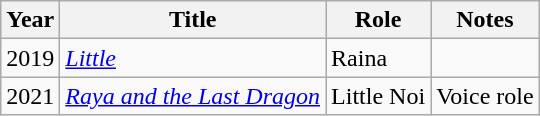<table class="wikitable">
<tr>
<th>Year</th>
<th>Title</th>
<th>Role</th>
<th>Notes</th>
</tr>
<tr>
<td>2019</td>
<td><em><a href='#'>Little</a></em></td>
<td>Raina</td>
<td></td>
</tr>
<tr>
<td>2021</td>
<td><em><a href='#'>Raya and the Last Dragon</a></em></td>
<td>Little Noi</td>
<td>Voice role</td>
</tr>
</table>
